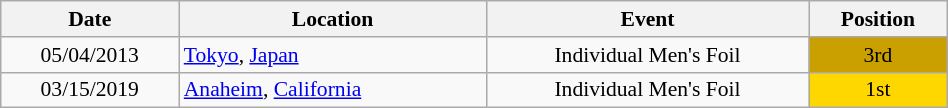<table class="wikitable" width="50%" style="font-size:90%; text-align:center;">
<tr>
<th>Date</th>
<th>Location</th>
<th>Event</th>
<th>Position</th>
</tr>
<tr>
<td>05/04/2013</td>
<td rowspan="1" align="left"> <a href='#'>Tokyo</a>, <a href='#'>Japan</a></td>
<td>Individual Men's Foil</td>
<td bgcolor="caramel">3rd</td>
</tr>
<tr>
<td>03/15/2019</td>
<td rowspan="1" align="left"> <a href='#'>Anaheim</a>, <a href='#'>California</a></td>
<td>Individual Men's Foil</td>
<td bgcolor="gold">1st</td>
</tr>
</table>
